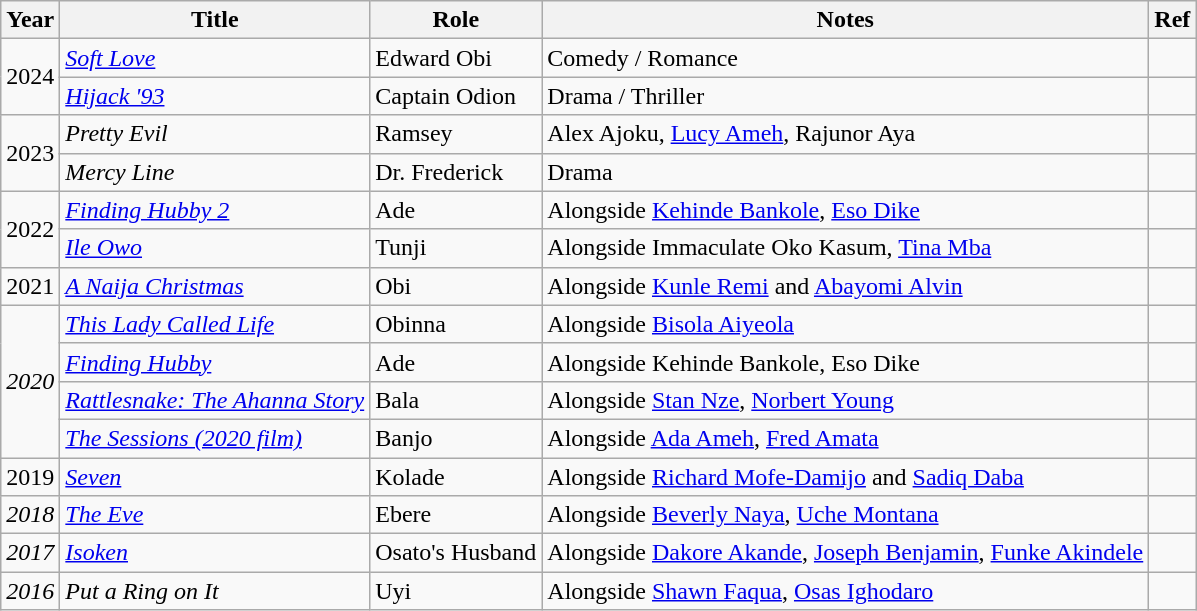<table class="wikitable">
<tr>
<th>Year</th>
<th>Title</th>
<th>Role</th>
<th>Notes</th>
<th>Ref</th>
</tr>
<tr>
<td rowspan="2">2024</td>
<td><em><a href='#'>Soft Love</a></em></td>
<td>Edward Obi</td>
<td>Comedy / Romance</td>
<td></td>
</tr>
<tr>
<td><em><a href='#'>Hijack '93</a></em></td>
<td>Captain Odion</td>
<td>Drama / Thriller</td>
<td></td>
</tr>
<tr>
<td rowspan="2">2023</td>
<td><em>Pretty Evil</em></td>
<td>Ramsey</td>
<td>Alex Ajoku, <a href='#'>Lucy Ameh</a>, Rajunor Aya</td>
<td></td>
</tr>
<tr>
<td><em>Mercy Line</em></td>
<td>Dr. Frederick</td>
<td>Drama</td>
<td></td>
</tr>
<tr>
<td rowspan="2">2022</td>
<td><em><a href='#'>Finding Hubby 2</a></em></td>
<td>Ade</td>
<td>Alongside <a href='#'>Kehinde Bankole</a>, <a href='#'>Eso Dike</a></td>
<td></td>
</tr>
<tr>
<td><a href='#'><em>Ile Owo</em></a></td>
<td>Tunji</td>
<td>Alongside Immaculate Oko Kasum, <a href='#'>Tina Mba</a></td>
<td></td>
</tr>
<tr>
<td>2021</td>
<td><em><a href='#'>A Naija Christmas</a></em></td>
<td>Obi</td>
<td>Alongside <a href='#'>Kunle Remi</a> and <a href='#'>Abayomi Alvin</a></td>
<td></td>
</tr>
<tr>
<td rowspan="4"><em>2020</em></td>
<td><em><a href='#'>This Lady Called Life</a></em></td>
<td>Obinna</td>
<td>Alongside <a href='#'>Bisola Aiyeola</a></td>
<td></td>
</tr>
<tr>
<td><em><a href='#'>Finding Hubby</a></em></td>
<td>Ade</td>
<td>Alongside Kehinde Bankole, Eso Dike</td>
<td></td>
</tr>
<tr>
<td><em><a href='#'>Rattlesnake: The Ahanna Story</a></em></td>
<td>Bala</td>
<td>Alongside <a href='#'>Stan Nze</a>, <a href='#'>Norbert Young</a></td>
<td></td>
</tr>
<tr>
<td><em><a href='#'>The Sessions (2020 film)</a></em></td>
<td>Banjo</td>
<td>Alongside <a href='#'>Ada Ameh</a>, <a href='#'>Fred Amata</a></td>
<td></td>
</tr>
<tr>
<td>2019</td>
<td><em><a href='#'>Seven</a></em></td>
<td>Kolade</td>
<td>Alongside <a href='#'>Richard Mofe-Damijo</a> and <a href='#'>Sadiq Daba</a></td>
<td></td>
</tr>
<tr>
<td><em>2018</em></td>
<td><em><a href='#'>The Eve</a></em></td>
<td>Ebere</td>
<td>Alongside <a href='#'>Beverly Naya</a>, <a href='#'>Uche Montana</a></td>
<td></td>
</tr>
<tr>
<td><em>2017</em></td>
<td><em><a href='#'>Isoken</a></em></td>
<td>Osato's Husband</td>
<td>Alongside <a href='#'>Dakore Akande</a>, <a href='#'>Joseph Benjamin</a>, <a href='#'>Funke Akindele</a></td>
<td></td>
</tr>
<tr>
<td><em>2016</em></td>
<td><em>Put a Ring on It</em></td>
<td>Uyi</td>
<td>Alongside <a href='#'>Shawn Faqua</a>, <a href='#'>Osas Ighodaro</a></td>
<td></td>
</tr>
</table>
